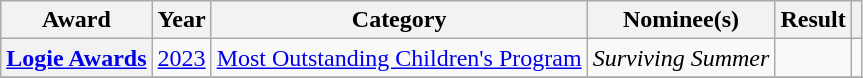<table class="wikitable plainrowheaders">
<tr>
<th scope="col">Award</th>
<th scope="col">Year</th>
<th scope="col">Category</th>
<th scope="col">Nominee(s)</th>
<th scope="col">Result</th>
<th scope="col" class="unsortable"></th>
</tr>
<tr>
<th scope="row"><a href='#'>Logie Awards</a></th>
<td><a href='#'>2023</a></td>
<td><a href='#'>Most Outstanding Children's Program</a></td>
<td><em>Surviving Summer</em></td>
<td></td>
<td style="text-align:center;"></td>
</tr>
<tr>
</tr>
</table>
